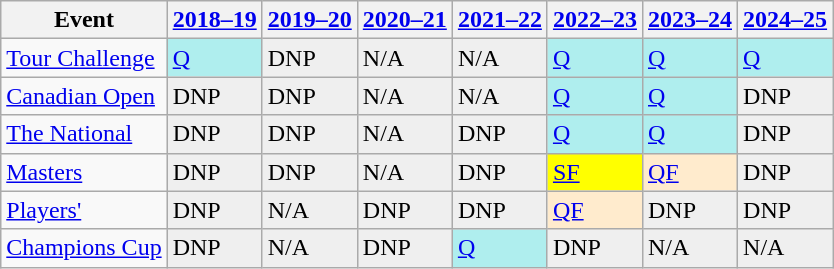<table class="wikitable" border="1">
<tr>
<th>Event</th>
<th><a href='#'>2018–19</a></th>
<th><a href='#'>2019–20</a></th>
<th><a href='#'>2020–21</a></th>
<th><a href='#'>2021–22</a></th>
<th><a href='#'>2022–23</a></th>
<th><a href='#'>2023–24</a></th>
<th><a href='#'>2024–25</a></th>
</tr>
<tr>
<td><a href='#'>Tour Challenge</a></td>
<td style="background:#afeeee;"><a href='#'>Q</a></td>
<td style="background:#EFEFEF;">DNP</td>
<td style="background:#EFEFEF;">N/A</td>
<td style="background:#EFEFEF;">N/A</td>
<td style="background:#afeeee;"><a href='#'>Q</a></td>
<td style="background:#afeeee;"><a href='#'>Q</a></td>
<td style="background:#afeeee;"><a href='#'>Q</a></td>
</tr>
<tr>
<td><a href='#'>Canadian Open</a></td>
<td style="background:#EFEFEF;">DNP</td>
<td style="background:#EFEFEF;">DNP</td>
<td style="background:#EFEFEF;">N/A</td>
<td style="background:#EFEFEF;">N/A</td>
<td style="background:#afeeee;"><a href='#'>Q</a></td>
<td style="background:#afeeee;"><a href='#'>Q</a></td>
<td style="background:#EFEFEF;">DNP</td>
</tr>
<tr>
<td><a href='#'>The National</a></td>
<td style="background:#EFEFEF;">DNP</td>
<td style="background:#EFEFEF;">DNP</td>
<td style="background:#EFEFEF;">N/A</td>
<td style="background:#EFEFEF;">DNP</td>
<td style="background:#afeeee;"><a href='#'>Q</a></td>
<td style="background:#afeeee;"><a href='#'>Q</a></td>
<td style="background:#EFEFEF;">DNP</td>
</tr>
<tr>
<td><a href='#'>Masters</a></td>
<td style="background:#EFEFEF;">DNP</td>
<td style="background:#EFEFEF;">DNP</td>
<td style="background:#EFEFEF;">N/A</td>
<td style="background:#EFEFEF;">DNP</td>
<td style="background:yellow;"><a href='#'>SF</a></td>
<td style="background:#ffebcd;"><a href='#'>QF</a></td>
<td style="background:#EFEFEF;">DNP</td>
</tr>
<tr>
<td><a href='#'>Players'</a></td>
<td style="background:#EFEFEF;">DNP</td>
<td style="background:#EFEFEF;">N/A</td>
<td style="background:#EFEFEF;">DNP</td>
<td style="background:#EFEFEF;">DNP</td>
<td style="background:#ffebcd;"><a href='#'>QF</a></td>
<td style="background:#EFEFEF;">DNP</td>
<td style="background:#EFEFEF;">DNP</td>
</tr>
<tr>
<td><a href='#'>Champions Cup</a></td>
<td style="background:#EFEFEF;">DNP</td>
<td style="background:#EFEFEF;">N/A</td>
<td style="background:#EFEFEF;">DNP</td>
<td style="background:#afeeee;"><a href='#'>Q</a></td>
<td style="background:#EFEFEF;">DNP</td>
<td style="background:#EFEFEF;">N/A</td>
<td style="background:#EFEFEF;">N/A</td>
</tr>
</table>
